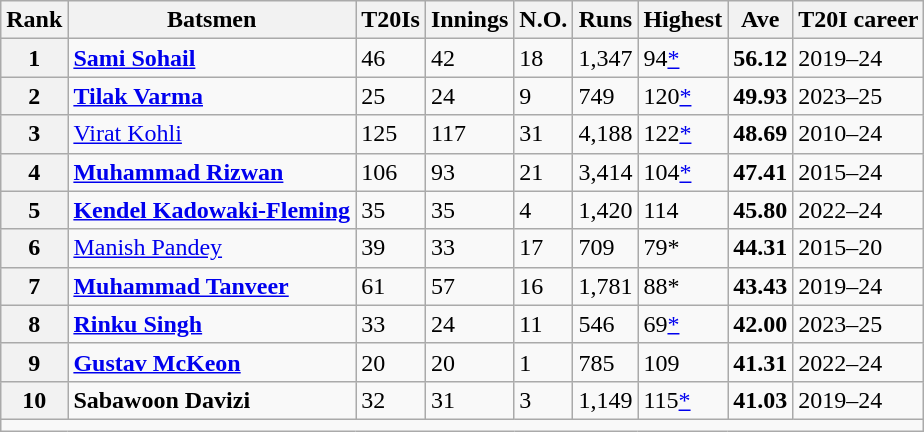<table class="sortable wikitable">
<tr>
<th>Rank</th>
<th>Batsmen</th>
<th>T20Is</th>
<th>Innings</th>
<th>N.O.</th>
<th>Runs</th>
<th>Highest</th>
<th>Ave</th>
<th>T20I career</th>
</tr>
<tr>
<th>1</th>
<td> <strong><a href='#'>Sami Sohail</a></strong></td>
<td>46</td>
<td>42</td>
<td>18</td>
<td>1,347</td>
<td>94<a href='#'>*</a></td>
<td><strong>56.12</strong></td>
<td>2019–24</td>
</tr>
<tr>
<th>2</th>
<td> <strong><a href='#'>Tilak Varma</a></strong></td>
<td>25</td>
<td>24</td>
<td>9</td>
<td>749</td>
<td>120<a href='#'>*</a></td>
<td><strong>49.93</strong></td>
<td>2023–25</td>
</tr>
<tr>
<th>3</th>
<td> <a href='#'>Virat Kohli</a></td>
<td>125</td>
<td>117</td>
<td>31</td>
<td>4,188</td>
<td>122<a href='#'>*</a></td>
<td><strong>48.69</strong></td>
<td>2010–24</td>
</tr>
<tr>
<th>4</th>
<td> <strong><a href='#'>Muhammad Rizwan</a></strong></td>
<td>106</td>
<td>93</td>
<td>21</td>
<td>3,414</td>
<td>104<a href='#'>*</a></td>
<td><strong>47.41</strong></td>
<td>2015–24</td>
</tr>
<tr>
<th>5</th>
<td> <strong><a href='#'>Kendel Kadowaki-Fleming</a></strong></td>
<td>35</td>
<td>35</td>
<td>4</td>
<td>1,420</td>
<td>114</td>
<td><strong>45.80</strong></td>
<td>2022–24</td>
</tr>
<tr>
<th>6</th>
<td> <a href='#'>Manish Pandey</a></td>
<td>39</td>
<td>33</td>
<td>17</td>
<td>709</td>
<td>79*</td>
<td><strong>44.31</strong></td>
<td>2015–20</td>
</tr>
<tr>
<th>7</th>
<td> <strong><a href='#'>Muhammad Tanveer</a></strong></td>
<td>61</td>
<td>57</td>
<td>16</td>
<td>1,781</td>
<td>88*</td>
<td><strong>43.43</strong></td>
<td>2019–24</td>
</tr>
<tr>
<th>8</th>
<td> <a href='#'><strong>Rinku Singh</strong></a></td>
<td>33</td>
<td>24</td>
<td>11</td>
<td>546</td>
<td>69<a href='#'>*</a></td>
<td><strong>42.00</strong></td>
<td>2023–25</td>
</tr>
<tr>
<th>9</th>
<td> <strong><a href='#'>Gustav McKeon</a></strong></td>
<td>20</td>
<td>20</td>
<td>1</td>
<td>785</td>
<td>109</td>
<td><strong>41.31</strong></td>
<td>2022–24</td>
</tr>
<tr>
<th>10</th>
<td> <strong>Sabawoon Davizi</strong></td>
<td>32</td>
<td>31</td>
<td>3</td>
<td>1,149</td>
<td>115<a href='#'>*</a></td>
<td><strong>41.03</strong></td>
<td>2019–24</td>
</tr>
<tr class=sortbottom>
<td colspan=9></td>
</tr>
</table>
